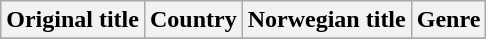<table class="wikitable">
<tr>
<th>Original title</th>
<th>Country</th>
<th>Norwegian title</th>
<th>Genre</th>
</tr>
<tr>
</tr>
</table>
